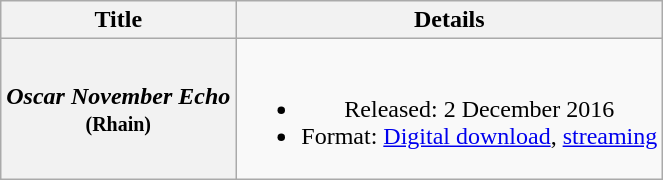<table class="wikitable plainrowheaders" style="text-align:center;">
<tr>
<th scope="col">Title</th>
<th scope="col">Details</th>
</tr>
<tr>
<th scope="row"><em>Oscar November Echo</em><br><small>(Rhain)</small></th>
<td><br><ul><li>Released: 2 December 2016</li><li>Format: <a href='#'>Digital download</a>, <a href='#'>streaming</a></li></ul></td>
</tr>
</table>
